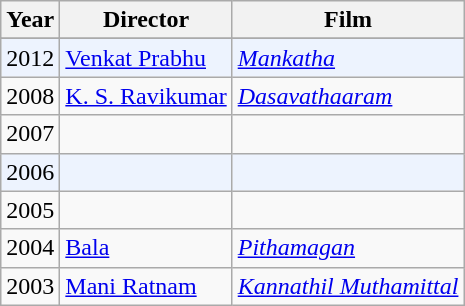<table class="wikitable">
<tr>
<th>Year</th>
<th>Director</th>
<th>Film</th>
</tr>
<tr>
</tr>
<tr bgcolor=#edf3fe>
<td>2012</td>
<td><a href='#'>Venkat Prabhu</a></td>
<td><em><a href='#'>Mankatha</a></em></td>
</tr>
<tr>
<td>2008</td>
<td><a href='#'>K. S. Ravikumar</a></td>
<td><em><a href='#'>Dasavathaaram</a></em></td>
</tr>
<tr>
<td>2007</td>
<td></td>
<td></td>
</tr>
<tr bgcolor=#edf3fe>
<td>2006</td>
<td></td>
<td></td>
</tr>
<tr>
<td>2005</td>
<td></td>
<td></td>
</tr>
<tr>
<td>2004</td>
<td><a href='#'>Bala</a></td>
<td><em><a href='#'>Pithamagan</a></em></td>
</tr>
<tr>
<td>2003</td>
<td><a href='#'>Mani Ratnam</a></td>
<td><em><a href='#'>Kannathil Muthamittal</a></em></td>
</tr>
</table>
